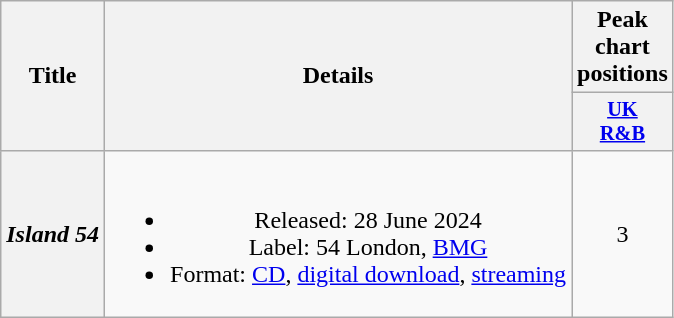<table class="wikitable plainrowheaders" style="text-align:center;">
<tr>
<th scope="col" rowspan="2">Title</th>
<th scope="col" rowspan="2">Details</th>
<th scope="col" colspan="1">Peak chart positions</th>
</tr>
<tr>
<th scope="col" style="width:2.5em;font-size:85%;"><a href='#'>UK<br>R&B</a><br></th>
</tr>
<tr>
<th scope="row"><em>Island 54</em></th>
<td><br><ul><li>Released: 28 June 2024</li><li>Label: 54 London, <a href='#'>BMG</a></li><li>Format: <a href='#'>CD</a>, <a href='#'>digital download</a>, <a href='#'>streaming</a></li></ul></td>
<td>3</td>
</tr>
</table>
